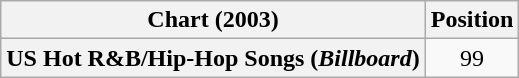<table class="wikitable plainrowheaders">
<tr>
<th scope="col">Chart (2003)</th>
<th scope="col">Position</th>
</tr>
<tr>
<th scope="row">US Hot R&B/Hip-Hop Songs (<em>Billboard</em>)</th>
<td style="text-align:center;">99</td>
</tr>
</table>
